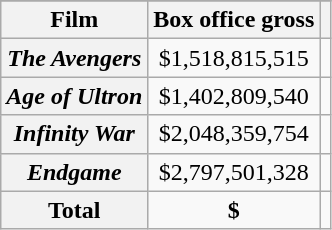<table class="wikitable sortable" style="text-align:center;">
<tr>
</tr>
<tr>
<th scope="col">Film</th>
<th scope="col">Box office gross</th>
<th scope="col"></th>
</tr>
<tr>
<th scope="row"><em>The Avengers</em></th>
<td style="text-align:center;">$1,518,815,515</td>
<td style="text-align:center;"></td>
</tr>
<tr>
<th scope="row"><em>Age of Ultron</em></th>
<td style="text-align:center;">$1,402,809,540</td>
<td style="text-align:center;"></td>
</tr>
<tr>
<th scope="row"><em>Infinity War</em></th>
<td style="text-align:center;">$2,048,359,754</td>
<td style="text-align:center;"></td>
</tr>
<tr>
<th scope="row"><em>Endgame</em></th>
<td style="text-align:center;">$2,797,501,328</td>
<td style="text-align:center;"></td>
</tr>
<tr>
<th scope="row">Total</th>
<td><strong>$</strong></td>
<td></td>
</tr>
</table>
